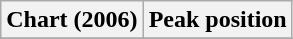<table class="wikitable plainrowheaders" style="text-align:center;" border="1">
<tr>
<th scope="col">Chart (2006)</th>
<th scope="col">Peak position</th>
</tr>
<tr>
</tr>
</table>
